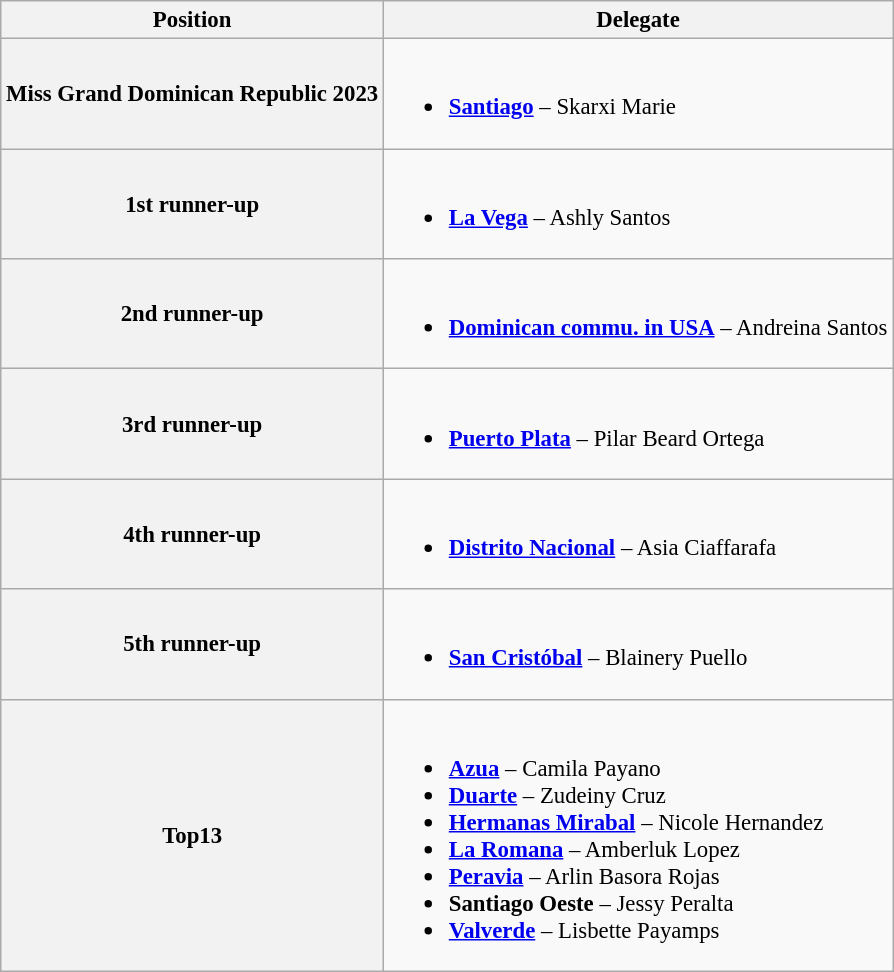<table class="wikitable" style="font-size: 95%">
<tr>
<th>Position</th>
<th>Delegate</th>
</tr>
<tr>
<th>Miss Grand Dominican Republic 2023</th>
<td><br><ul><li><strong><a href='#'>Santiago</a></strong> – Skarxi Marie</li></ul></td>
</tr>
<tr>
<th>1st runner-up</th>
<td><br><ul><li><strong><a href='#'>La Vega</a></strong> – Ashly Santos</li></ul></td>
</tr>
<tr>
<th>2nd runner-up</th>
<td><br><ul><li><strong><a href='#'>Dominican commu. in USA</a></strong> – Andreina Santos</li></ul></td>
</tr>
<tr>
<th>3rd runner-up</th>
<td><br><ul><li><strong><a href='#'>Puerto Plata</a></strong> – Pilar Beard Ortega</li></ul></td>
</tr>
<tr>
<th>4th runner-up</th>
<td><br><ul><li><strong><a href='#'>Distrito Nacional</a></strong> – Asia Ciaffarafa</li></ul></td>
</tr>
<tr>
<th>5th runner-up</th>
<td><br><ul><li><strong><a href='#'>San Cristóbal</a></strong> – Blainery Puello</li></ul></td>
</tr>
<tr>
<th>Top13</th>
<td><br><ul><li><strong><a href='#'>Azua</a></strong> – Camila Payano</li><li><strong><a href='#'>Duarte</a></strong> – Zudeiny Cruz</li><li><strong><a href='#'>Hermanas Mirabal</a></strong> – Nicole Hernandez</li><li><strong><a href='#'>La Romana</a></strong> – Amberluk Lopez</li><li><strong><a href='#'>Peravia</a></strong> – Arlin Basora Rojas</li><li><strong>Santiago Oeste</strong> – Jessy Peralta</li><li><strong><a href='#'>Valverde</a></strong> – Lisbette Payamps</li></ul></td>
</tr>
</table>
